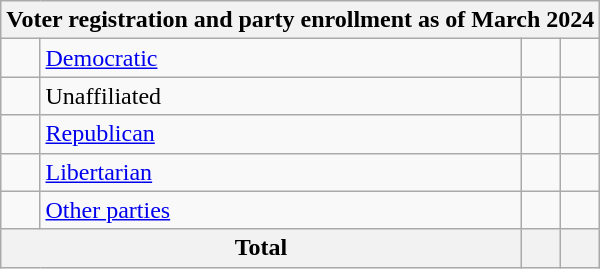<table class=wikitable>
<tr>
<th colspan = 6>Voter registration and party enrollment as of March 2024</th>
</tr>
<tr>
<td></td>
<td><a href='#'>Democratic</a></td>
<td align = center></td>
<td align = center></td>
</tr>
<tr>
<td></td>
<td>Unaffiliated</td>
<td align = center></td>
<td align = center></td>
</tr>
<tr>
<td></td>
<td><a href='#'>Republican</a></td>
<td align = center></td>
<td align = center></td>
</tr>
<tr>
<td></td>
<td><a href='#'>Libertarian</a></td>
<td align = center></td>
<td align = center></td>
</tr>
<tr>
<td></td>
<td><a href='#'>Other parties</a></td>
<td align = center></td>
<td align = center></td>
</tr>
<tr>
<th colspan = 2>Total</th>
<th align = center></th>
<th align = center></th>
</tr>
</table>
